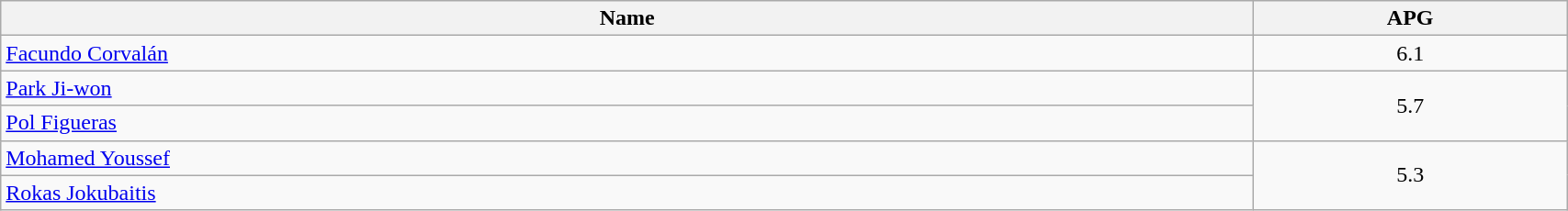<table class=wikitable width="90%">
<tr>
<th width="80%">Name</th>
<th width="20%">APG</th>
</tr>
<tr>
<td> <a href='#'>Facundo Corvalán</a></td>
<td align=center>6.1</td>
</tr>
<tr>
<td> <a href='#'>Park Ji-won</a></td>
<td align=center rowspan=2>5.7</td>
</tr>
<tr>
<td> <a href='#'>Pol Figueras</a></td>
</tr>
<tr>
<td> <a href='#'>Mohamed Youssef</a></td>
<td align=center rowspan=2>5.3</td>
</tr>
<tr>
<td> <a href='#'>Rokas Jokubaitis</a></td>
</tr>
</table>
